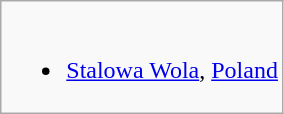<table class="wikitable">
<tr valign="top">
<td><br><ul><li> <a href='#'>Stalowa Wola</a>, <a href='#'>Poland</a></li></ul></td>
</tr>
</table>
